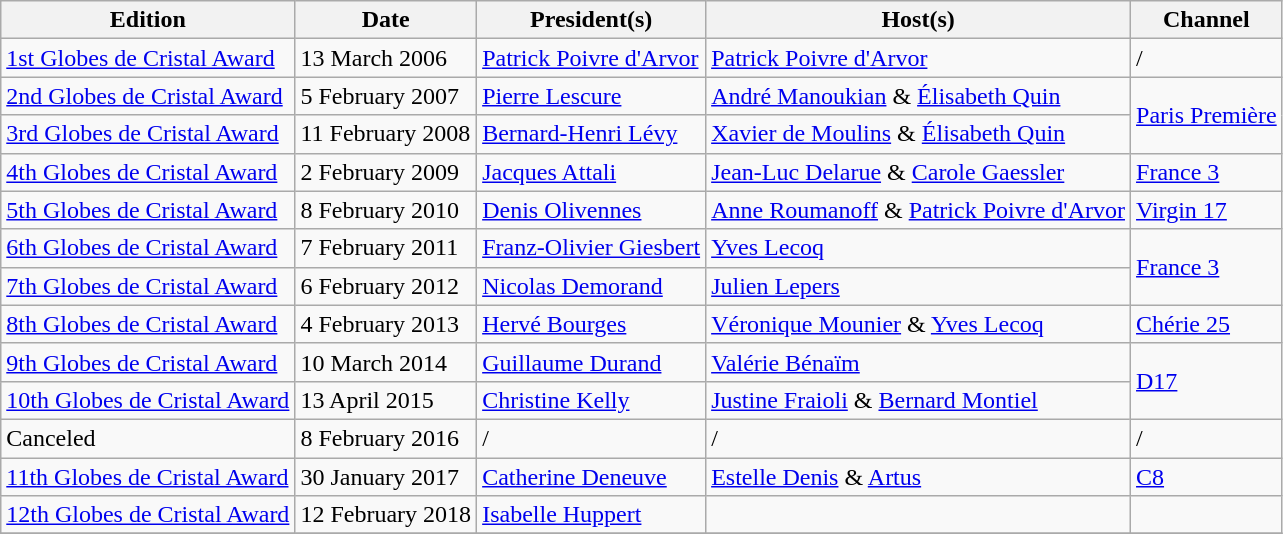<table class="sortable wikitable center">
<tr>
<th>Edition</th>
<th>Date</th>
<th>President(s)</th>
<th>Host(s)</th>
<th>Channel</th>
</tr>
<tr>
<td><a href='#'>1st Globes de Cristal Award</a></td>
<td>13 March 2006</td>
<td><a href='#'>Patrick Poivre d'Arvor</a></td>
<td><a href='#'>Patrick Poivre d'Arvor</a></td>
<td>/</td>
</tr>
<tr>
<td><a href='#'>2nd Globes de Cristal Award</a></td>
<td>5 February 2007</td>
<td><a href='#'>Pierre Lescure</a></td>
<td><a href='#'>André Manoukian</a> & <a href='#'>Élisabeth Quin</a></td>
<td rowspan=2><a href='#'>Paris Première</a></td>
</tr>
<tr>
<td><a href='#'>3rd Globes de Cristal Award</a></td>
<td>11 February 2008</td>
<td><a href='#'>Bernard-Henri Lévy</a></td>
<td><a href='#'>Xavier de Moulins</a> & <a href='#'>Élisabeth Quin</a></td>
</tr>
<tr>
<td><a href='#'>4th Globes de Cristal Award</a></td>
<td>2 February 2009</td>
<td><a href='#'>Jacques Attali</a></td>
<td><a href='#'>Jean-Luc Delarue</a> & <a href='#'>Carole Gaessler</a></td>
<td><a href='#'>France 3</a></td>
</tr>
<tr>
<td><a href='#'>5th Globes de Cristal Award</a></td>
<td>8 February 2010</td>
<td><a href='#'>Denis Olivennes</a></td>
<td><a href='#'>Anne Roumanoff</a> & <a href='#'>Patrick Poivre d'Arvor</a></td>
<td><a href='#'>Virgin 17</a></td>
</tr>
<tr>
<td><a href='#'>6th Globes de Cristal Award</a></td>
<td>7 February 2011</td>
<td><a href='#'>Franz-Olivier Giesbert</a></td>
<td><a href='#'>Yves Lecoq</a></td>
<td rowspan=2><a href='#'>France 3</a></td>
</tr>
<tr>
<td><a href='#'>7th Globes de Cristal Award</a></td>
<td>6 February 2012</td>
<td><a href='#'>Nicolas Demorand</a></td>
<td><a href='#'>Julien Lepers</a></td>
</tr>
<tr>
<td><a href='#'>8th Globes de Cristal Award</a></td>
<td>4 February 2013</td>
<td><a href='#'>Hervé Bourges</a></td>
<td><a href='#'>Véronique Mounier</a> & <a href='#'>Yves Lecoq</a></td>
<td><a href='#'>Chérie 25</a></td>
</tr>
<tr>
<td><a href='#'>9th Globes de Cristal Award</a></td>
<td>10 March 2014</td>
<td><a href='#'>Guillaume Durand</a></td>
<td><a href='#'>Valérie Bénaïm</a></td>
<td rowspan=2><a href='#'>D17</a></td>
</tr>
<tr>
<td><a href='#'>10th Globes de Cristal Award</a></td>
<td>13 April 2015</td>
<td><a href='#'>Christine Kelly</a></td>
<td><a href='#'>Justine Fraioli</a> & <a href='#'>Bernard Montiel</a></td>
</tr>
<tr>
<td>Canceled</td>
<td>8 February 2016</td>
<td>/</td>
<td>/</td>
<td>/</td>
</tr>
<tr>
<td><a href='#'>11th Globes de Cristal Award</a></td>
<td>30 January 2017</td>
<td><a href='#'>Catherine Deneuve</a></td>
<td><a href='#'>Estelle Denis</a> & <a href='#'>Artus</a></td>
<td><a href='#'>C8</a></td>
</tr>
<tr>
<td><a href='#'>12th Globes de Cristal Award</a></td>
<td>12 February 2018</td>
<td><a href='#'>Isabelle Huppert</a></td>
<td></td>
<td></td>
</tr>
<tr>
</tr>
</table>
